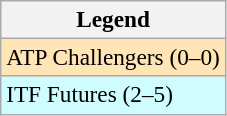<table class=wikitable style=font-size:97%>
<tr>
<th>Legend</th>
</tr>
<tr bgcolor=moccasin>
<td>ATP Challengers (0–0)</td>
</tr>
<tr bgcolor=cffcff>
<td>ITF Futures (2–5)</td>
</tr>
</table>
